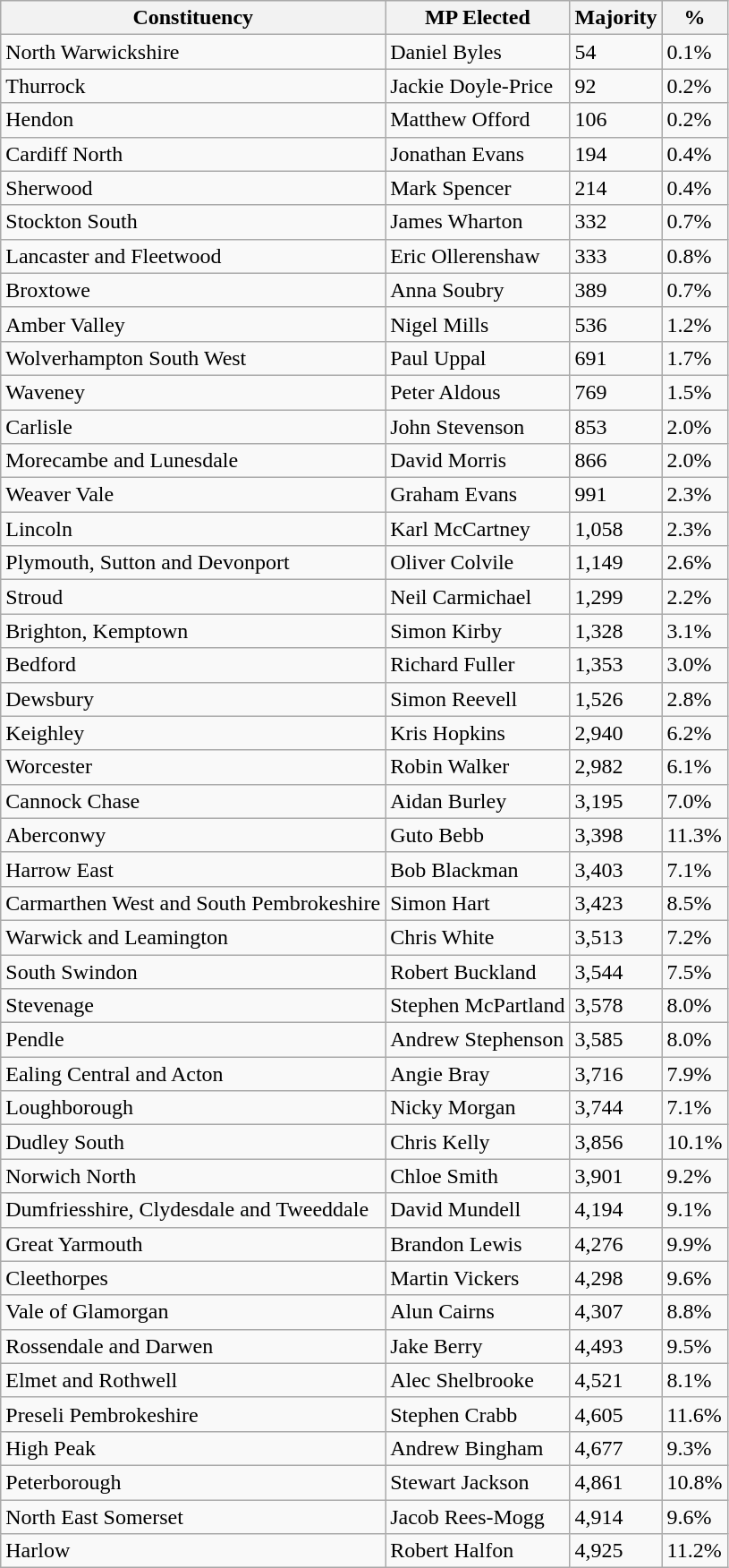<table class="wikitable sortable">
<tr>
<th>Constituency</th>
<th>MP Elected</th>
<th>Majority</th>
<th>%</th>
</tr>
<tr>
<td>North Warwickshire</td>
<td>Daniel Byles</td>
<td>54</td>
<td>0.1%</td>
</tr>
<tr>
<td>Thurrock</td>
<td>Jackie Doyle-Price</td>
<td>92</td>
<td>0.2%</td>
</tr>
<tr>
<td>Hendon</td>
<td>Matthew Offord</td>
<td>106</td>
<td>0.2%</td>
</tr>
<tr>
<td>Cardiff North</td>
<td>Jonathan Evans</td>
<td>194</td>
<td>0.4%</td>
</tr>
<tr>
<td>Sherwood</td>
<td>Mark Spencer</td>
<td>214</td>
<td>0.4%</td>
</tr>
<tr>
<td>Stockton South</td>
<td>James Wharton</td>
<td>332</td>
<td>0.7%</td>
</tr>
<tr>
<td>Lancaster and Fleetwood</td>
<td>Eric Ollerenshaw</td>
<td>333</td>
<td>0.8%</td>
</tr>
<tr>
<td>Broxtowe</td>
<td>Anna Soubry</td>
<td>389</td>
<td>0.7%</td>
</tr>
<tr>
<td>Amber Valley</td>
<td>Nigel Mills</td>
<td>536</td>
<td>1.2%</td>
</tr>
<tr>
<td>Wolverhampton South West</td>
<td>Paul Uppal</td>
<td>691</td>
<td>1.7%</td>
</tr>
<tr>
<td>Waveney</td>
<td>Peter Aldous</td>
<td>769</td>
<td>1.5%</td>
</tr>
<tr>
<td>Carlisle</td>
<td>John Stevenson</td>
<td>853</td>
<td>2.0%</td>
</tr>
<tr>
<td>Morecambe and Lunesdale</td>
<td>David Morris</td>
<td>866</td>
<td>2.0%</td>
</tr>
<tr>
<td>Weaver Vale</td>
<td>Graham Evans</td>
<td>991</td>
<td>2.3%</td>
</tr>
<tr>
<td>Lincoln</td>
<td>Karl McCartney</td>
<td>1,058</td>
<td>2.3%</td>
</tr>
<tr>
<td>Plymouth, Sutton and Devonport</td>
<td>Oliver Colvile</td>
<td>1,149</td>
<td>2.6%</td>
</tr>
<tr>
<td>Stroud</td>
<td>Neil Carmichael</td>
<td>1,299</td>
<td>2.2%</td>
</tr>
<tr>
<td>Brighton, Kemptown</td>
<td>Simon Kirby</td>
<td>1,328</td>
<td>3.1%</td>
</tr>
<tr>
<td>Bedford</td>
<td>Richard Fuller</td>
<td>1,353</td>
<td>3.0%</td>
</tr>
<tr>
<td>Dewsbury</td>
<td>Simon Reevell</td>
<td>1,526</td>
<td>2.8%</td>
</tr>
<tr>
<td>Keighley</td>
<td>Kris Hopkins</td>
<td>2,940</td>
<td>6.2%</td>
</tr>
<tr>
<td>Worcester</td>
<td>Robin Walker</td>
<td>2,982</td>
<td>6.1%</td>
</tr>
<tr>
<td>Cannock Chase</td>
<td>Aidan Burley</td>
<td>3,195</td>
<td>7.0%</td>
</tr>
<tr>
<td>Aberconwy</td>
<td>Guto Bebb</td>
<td>3,398</td>
<td>11.3%</td>
</tr>
<tr>
<td>Harrow East</td>
<td>Bob Blackman</td>
<td>3,403</td>
<td>7.1%</td>
</tr>
<tr>
<td>Carmarthen West and South Pembrokeshire</td>
<td>Simon Hart</td>
<td>3,423</td>
<td>8.5%</td>
</tr>
<tr>
<td>Warwick and Leamington</td>
<td>Chris White</td>
<td>3,513</td>
<td>7.2%</td>
</tr>
<tr>
<td>South Swindon</td>
<td>Robert Buckland</td>
<td>3,544</td>
<td>7.5%</td>
</tr>
<tr>
<td>Stevenage</td>
<td>Stephen McPartland</td>
<td>3,578</td>
<td>8.0%</td>
</tr>
<tr>
<td>Pendle</td>
<td>Andrew Stephenson</td>
<td>3,585</td>
<td>8.0%</td>
</tr>
<tr>
<td>Ealing Central and Acton</td>
<td>Angie Bray</td>
<td>3,716</td>
<td>7.9%</td>
</tr>
<tr>
<td>Loughborough</td>
<td>Nicky Morgan</td>
<td>3,744</td>
<td>7.1%</td>
</tr>
<tr>
<td>Dudley South</td>
<td>Chris Kelly</td>
<td>3,856</td>
<td>10.1%</td>
</tr>
<tr>
<td>Norwich North</td>
<td>Chloe Smith</td>
<td>3,901</td>
<td>9.2%</td>
</tr>
<tr>
<td>Dumfriesshire, Clydesdale and Tweeddale</td>
<td>David Mundell</td>
<td>4,194</td>
<td>9.1%</td>
</tr>
<tr>
<td>Great Yarmouth</td>
<td>Brandon Lewis</td>
<td>4,276</td>
<td>9.9%</td>
</tr>
<tr>
<td>Cleethorpes</td>
<td>Martin Vickers</td>
<td>4,298</td>
<td>9.6%</td>
</tr>
<tr>
<td>Vale of Glamorgan</td>
<td>Alun Cairns</td>
<td>4,307</td>
<td>8.8%</td>
</tr>
<tr>
<td>Rossendale and Darwen</td>
<td>Jake Berry</td>
<td>4,493</td>
<td>9.5%</td>
</tr>
<tr>
<td>Elmet and Rothwell</td>
<td>Alec Shelbrooke</td>
<td>4,521</td>
<td>8.1%</td>
</tr>
<tr>
<td>Preseli Pembrokeshire</td>
<td>Stephen Crabb</td>
<td>4,605</td>
<td>11.6%</td>
</tr>
<tr>
<td>High Peak</td>
<td>Andrew Bingham</td>
<td>4,677</td>
<td>9.3%</td>
</tr>
<tr>
<td>Peterborough</td>
<td>Stewart Jackson</td>
<td>4,861</td>
<td>10.8%</td>
</tr>
<tr>
<td>North East Somerset</td>
<td>Jacob Rees-Mogg</td>
<td>4,914</td>
<td>9.6%</td>
</tr>
<tr>
<td>Harlow</td>
<td>Robert Halfon</td>
<td>4,925</td>
<td>11.2%</td>
</tr>
</table>
